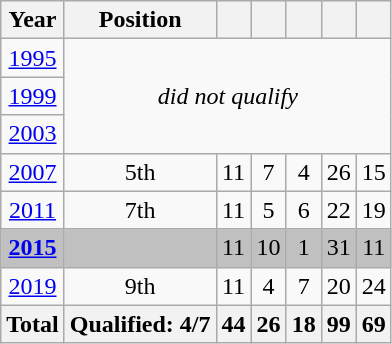<table class="wikitable" style="text-align: center;">
<tr>
<th>Year</th>
<th>Position</th>
<th></th>
<th></th>
<th></th>
<th></th>
<th></th>
</tr>
<tr>
<td> <a href='#'>1995</a></td>
<td colspan="6" rowspan="3"><em>did not qualify</em></td>
</tr>
<tr>
<td> <a href='#'>1999</a></td>
</tr>
<tr>
<td> <a href='#'>2003</a></td>
</tr>
<tr>
<td> <a href='#'>2007</a></td>
<td>5th</td>
<td>11</td>
<td>7</td>
<td>4</td>
<td>26</td>
<td>15</td>
</tr>
<tr>
<td> <a href='#'>2011</a></td>
<td>7th</td>
<td>11</td>
<td>5</td>
<td>6</td>
<td>22</td>
<td>19</td>
</tr>
<tr style="background:silver;">
<td> <strong><a href='#'>2015</a></strong></td>
<td></td>
<td>11</td>
<td>10</td>
<td>1</td>
<td>31</td>
<td>11</td>
</tr>
<tr>
<td> <a href='#'>2019</a></td>
<td>9th</td>
<td>11</td>
<td>4</td>
<td>7</td>
<td>20</td>
<td>24</td>
</tr>
<tr>
<th>Total</th>
<th>Qualified: 4/7</th>
<th>44</th>
<th>26</th>
<th>18</th>
<th>99</th>
<th>69</th>
</tr>
</table>
